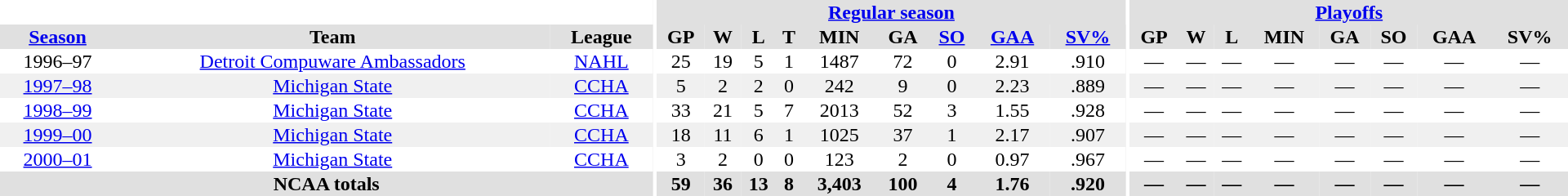<table border="0" cellpadding="1" cellspacing="0" style="text-align:center; width:80em">
<tr bgcolor="#e0e0e0">
<th colspan="3" bgcolor="#ffffff"></th>
<th rowspan="99" bgcolor="#ffffff"></th>
<th colspan="9"><a href='#'>Regular season</a></th>
<th rowspan="99" bgcolor="#ffffff"></th>
<th colspan="8"><a href='#'>Playoffs</a></th>
</tr>
<tr bgcolor="#e0e0e0">
<th><a href='#'>Season</a></th>
<th>Team</th>
<th>League</th>
<th>GP</th>
<th>W</th>
<th>L</th>
<th>T</th>
<th>MIN</th>
<th>GA</th>
<th><a href='#'>SO</a></th>
<th><a href='#'>GAA</a></th>
<th><a href='#'>SV%</a></th>
<th>GP</th>
<th>W</th>
<th>L</th>
<th>MIN</th>
<th>GA</th>
<th>SO</th>
<th>GAA</th>
<th>SV%</th>
</tr>
<tr>
<td>1996–97</td>
<td><a href='#'>Detroit Compuware Ambassadors</a></td>
<td><a href='#'>NAHL</a></td>
<td>25</td>
<td>19</td>
<td>5</td>
<td>1</td>
<td>1487</td>
<td>72</td>
<td>0</td>
<td>2.91</td>
<td>.910</td>
<td>—</td>
<td>—</td>
<td>—</td>
<td>—</td>
<td>—</td>
<td>—</td>
<td>—</td>
<td>—</td>
</tr>
<tr bgcolor="f0f0f0">
<td><a href='#'>1997–98</a></td>
<td><a href='#'>Michigan State</a></td>
<td><a href='#'>CCHA</a></td>
<td>5</td>
<td>2</td>
<td>2</td>
<td>0</td>
<td>242</td>
<td>9</td>
<td>0</td>
<td>2.23</td>
<td>.889</td>
<td>—</td>
<td>—</td>
<td>—</td>
<td>—</td>
<td>—</td>
<td>—</td>
<td>—</td>
<td>—</td>
</tr>
<tr>
<td><a href='#'>1998–99</a></td>
<td><a href='#'>Michigan State</a></td>
<td><a href='#'>CCHA</a></td>
<td>33</td>
<td>21</td>
<td>5</td>
<td>7</td>
<td>2013</td>
<td>52</td>
<td>3</td>
<td>1.55</td>
<td>.928</td>
<td>—</td>
<td>—</td>
<td>—</td>
<td>—</td>
<td>—</td>
<td>—</td>
<td>—</td>
<td>—</td>
</tr>
<tr bgcolor="f0f0f0">
<td><a href='#'>1999–00</a></td>
<td><a href='#'>Michigan State</a></td>
<td><a href='#'>CCHA</a></td>
<td>18</td>
<td>11</td>
<td>6</td>
<td>1</td>
<td>1025</td>
<td>37</td>
<td>1</td>
<td>2.17</td>
<td>.907</td>
<td>—</td>
<td>—</td>
<td>—</td>
<td>—</td>
<td>—</td>
<td>—</td>
<td>—</td>
<td>—</td>
</tr>
<tr>
<td><a href='#'>2000–01</a></td>
<td><a href='#'>Michigan State</a></td>
<td><a href='#'>CCHA</a></td>
<td>3</td>
<td>2</td>
<td>0</td>
<td>0</td>
<td>123</td>
<td>2</td>
<td>0</td>
<td>0.97</td>
<td>.967</td>
<td>—</td>
<td>—</td>
<td>—</td>
<td>—</td>
<td>—</td>
<td>—</td>
<td>—</td>
<td>—</td>
</tr>
<tr bgcolor="#e0e0e0">
<th colspan="3">NCAA totals</th>
<th>59</th>
<th>36</th>
<th>13</th>
<th>8</th>
<th>3,403</th>
<th>100</th>
<th>4</th>
<th>1.76</th>
<th>.920</th>
<th>—</th>
<th>—</th>
<th>—</th>
<th>—</th>
<th>—</th>
<th>—</th>
<th>—</th>
<th>—</th>
</tr>
</table>
